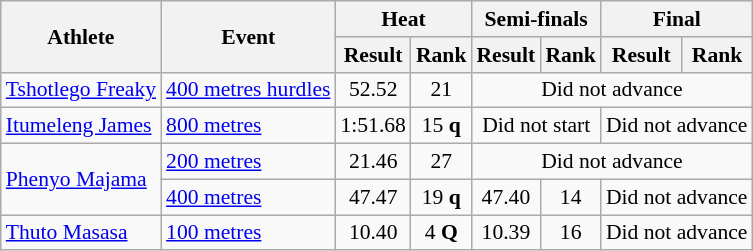<table class="wikitable" style="font-size:90%; text-align:center">
<tr>
<th rowspan="2">Athlete</th>
<th rowspan="2">Event</th>
<th colspan="2">Heat</th>
<th colspan="2">Semi-finals</th>
<th colspan="2">Final</th>
</tr>
<tr>
<th>Result</th>
<th>Rank</th>
<th>Result</th>
<th>Rank</th>
<th>Result</th>
<th>Rank</th>
</tr>
<tr>
<td align="left"><a href='#'>Tshotlego Freaky</a></td>
<td align="left"><a href='#'>400 metres hurdles</a></td>
<td>52.52</td>
<td>21</td>
<td colspan="4">Did not advance</td>
</tr>
<tr>
<td align="left"><a href='#'>Itumeleng James</a></td>
<td align="left"><a href='#'>800 metres</a></td>
<td>1:51.68 </td>
<td>15 <strong>q</strong></td>
<td colspan="2">Did not start</td>
<td colspan="2">Did not advance</td>
</tr>
<tr>
<td align="left" rowspan=2><a href='#'>Phenyo Majama</a></td>
<td align="left"><a href='#'>200 metres</a></td>
<td>21.46</td>
<td>27</td>
<td colspan="4">Did not advance</td>
</tr>
<tr>
<td align="left"><a href='#'>400 metres</a></td>
<td>47.47</td>
<td>19 <strong>q</strong></td>
<td>47.40 </td>
<td>14</td>
<td colspan="2">Did not advance</td>
</tr>
<tr>
<td align="left"><a href='#'>Thuto Masasa</a></td>
<td align="left"><a href='#'>100 metres</a></td>
<td>10.40</td>
<td>4 <strong>Q</strong></td>
<td>10.39</td>
<td>16</td>
<td colspan="2">Did not advance</td>
</tr>
</table>
